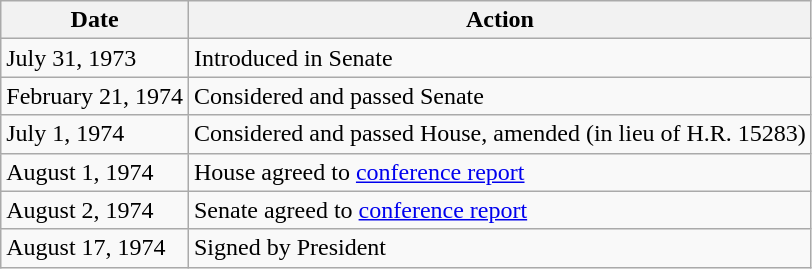<table class="wikitable">
<tr>
<th>Date</th>
<th>Action</th>
</tr>
<tr>
<td>July 31, 1973</td>
<td>Introduced in Senate</td>
</tr>
<tr>
<td>February 21, 1974</td>
<td>Considered and passed Senate</td>
</tr>
<tr>
<td>July 1, 1974</td>
<td>Considered and passed House, amended (in lieu of H.R. 15283)</td>
</tr>
<tr>
<td>August 1, 1974</td>
<td>House agreed to <a href='#'>conference report</a></td>
</tr>
<tr>
<td>August 2, 1974</td>
<td>Senate agreed to <a href='#'>conference report</a></td>
</tr>
<tr>
<td>August 17, 1974</td>
<td>Signed by President</td>
</tr>
</table>
